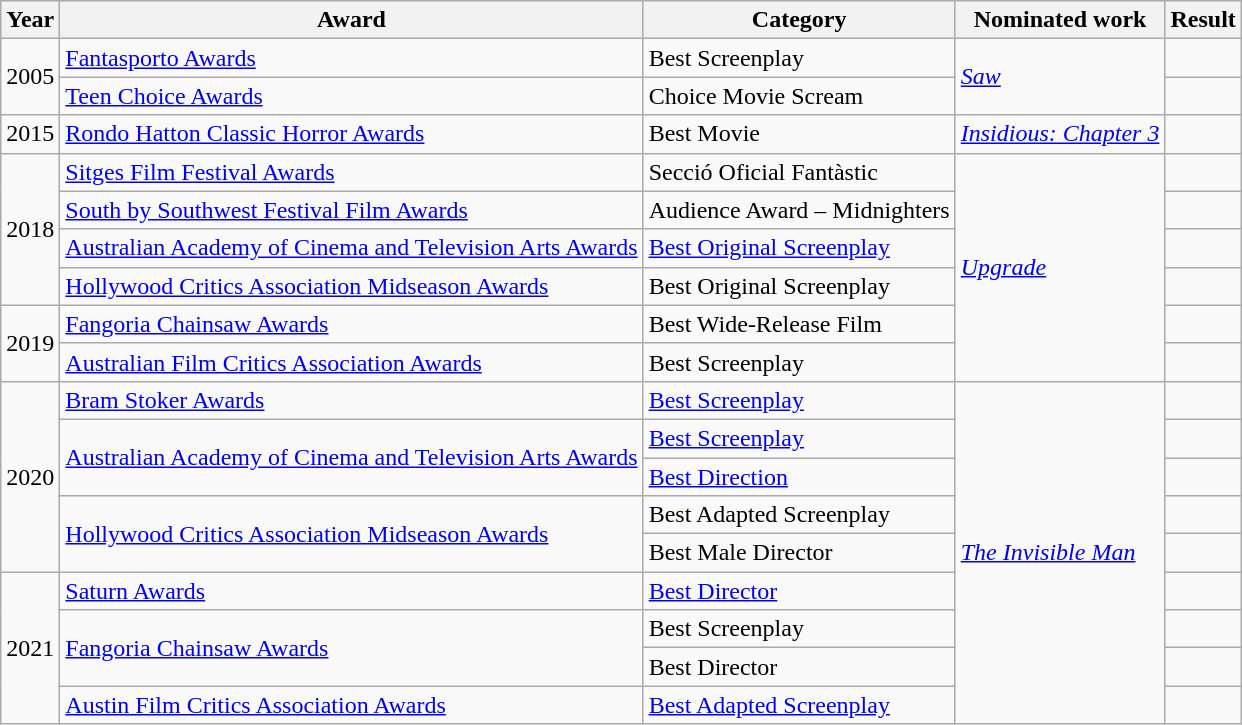<table class="wikitable sortable">
<tr>
<th>Year</th>
<th>Award</th>
<th>Category</th>
<th>Nominated work</th>
<th>Result</th>
</tr>
<tr>
<td rowspan="2">2005</td>
<td><a href='#'>Fantasporto Awards</a></td>
<td>Best Screenplay</td>
<td rowspan="2"><em><a href='#'>Saw</a></em></td>
<td></td>
</tr>
<tr>
<td><a href='#'>Teen Choice Awards</a></td>
<td>Choice Movie Scream</td>
<td></td>
</tr>
<tr>
<td>2015</td>
<td><a href='#'>Rondo Hatton Classic Horror Awards</a></td>
<td>Best Movie</td>
<td><em><a href='#'>Insidious: Chapter 3</a></em></td>
<td></td>
</tr>
<tr>
<td rowspan="4">2018</td>
<td><a href='#'>Sitges Film Festival Awards</a></td>
<td>Secció Oficial Fantàstic</td>
<td rowspan="6"><em><a href='#'>Upgrade</a></em></td>
<td></td>
</tr>
<tr>
<td><a href='#'>South by Southwest Festival Film Awards</a></td>
<td>Audience Award – Midnighters</td>
<td></td>
</tr>
<tr>
<td><a href='#'>Australian Academy of Cinema and Television Arts Awards</a></td>
<td><a href='#'>Best Original Screenplay</a></td>
<td></td>
</tr>
<tr>
<td><a href='#'>Hollywood Critics Association Midseason Awards</a></td>
<td>Best Original Screenplay</td>
<td></td>
</tr>
<tr>
<td rowspan="2">2019</td>
<td><a href='#'>Fangoria Chainsaw Awards</a></td>
<td>Best Wide-Release Film</td>
<td></td>
</tr>
<tr>
<td><a href='#'>Australian Film Critics Association Awards</a></td>
<td>Best Screenplay</td>
<td></td>
</tr>
<tr>
<td rowspan="5">2020</td>
<td><a href='#'>Bram Stoker Awards</a></td>
<td><a href='#'>Best Screenplay</a></td>
<td rowspan="9"><em><a href='#'>The Invisible Man</a></em></td>
<td></td>
</tr>
<tr>
<td rowspan="2"><a href='#'>Australian Academy of Cinema and Television Arts Awards</a></td>
<td><a href='#'>Best Screenplay</a></td>
<td></td>
</tr>
<tr>
<td><a href='#'>Best Direction</a></td>
<td></td>
</tr>
<tr>
<td rowspan="2"><a href='#'>Hollywood Critics Association Midseason Awards</a></td>
<td>Best Adapted Screenplay</td>
<td></td>
</tr>
<tr>
<td>Best Male Director</td>
<td></td>
</tr>
<tr>
<td rowspan="4">2021</td>
<td><a href='#'>Saturn Awards</a></td>
<td><a href='#'>Best Director</a></td>
<td></td>
</tr>
<tr>
<td rowspan="2"><a href='#'>Fangoria Chainsaw Awards</a></td>
<td>Best Screenplay</td>
<td></td>
</tr>
<tr>
<td>Best Director</td>
<td></td>
</tr>
<tr>
<td><a href='#'>Austin Film Critics Association Awards</a></td>
<td><a href='#'>Best Adapted Screenplay</a></td>
<td></td>
</tr>
</table>
